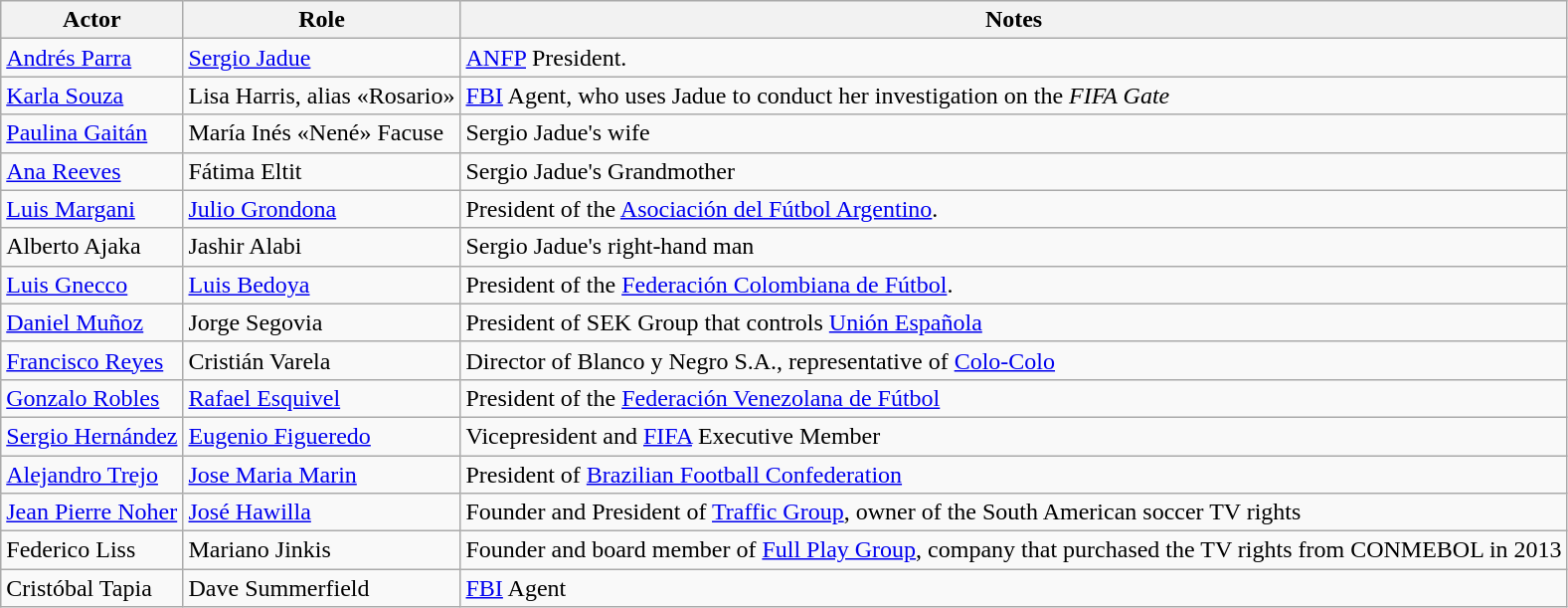<table align="center" class="wikitable sortable">
<tr>
<th>Actor</th>
<th>Role</th>
<th>Notes</th>
</tr>
<tr>
<td><a href='#'>Andrés Parra</a></td>
<td><a href='#'>Sergio Jadue</a></td>
<td><a href='#'>ANFP</a> President.</td>
</tr>
<tr>
<td><a href='#'>Karla Souza</a></td>
<td>Lisa Harris, alias «Rosario»</td>
<td><a href='#'>FBI</a> Agent, who uses Jadue to conduct her investigation on the <em>FIFA Gate</em></td>
</tr>
<tr>
<td><a href='#'>Paulina Gaitán</a></td>
<td>María Inés «Nené» Facuse</td>
<td>Sergio Jadue's wife</td>
</tr>
<tr>
<td><a href='#'>Ana Reeves</a></td>
<td>Fátima Eltit</td>
<td>Sergio Jadue's Grandmother</td>
</tr>
<tr>
<td><a href='#'>Luis Margani</a></td>
<td><a href='#'>Julio Grondona</a></td>
<td>President of the <a href='#'>Asociación del Fútbol Argentino</a>.</td>
</tr>
<tr>
<td>Alberto Ajaka</td>
<td>Jashir Alabi</td>
<td>Sergio Jadue's right-hand man</td>
</tr>
<tr>
<td><a href='#'>Luis Gnecco</a></td>
<td><a href='#'>Luis Bedoya</a></td>
<td>President of the <a href='#'>Federación Colombiana de Fútbol</a>.</td>
</tr>
<tr>
<td><a href='#'>Daniel Muñoz</a></td>
<td>Jorge Segovia</td>
<td>President of SEK Group that controls <a href='#'>Unión Española</a></td>
</tr>
<tr>
<td><a href='#'>Francisco Reyes</a></td>
<td>Cristián Varela</td>
<td>Director of Blanco y Negro S.A., representative of <a href='#'>Colo-Colo</a></td>
</tr>
<tr>
<td><a href='#'>Gonzalo Robles</a></td>
<td><a href='#'>Rafael Esquivel</a></td>
<td>President of the <a href='#'>Federación Venezolana de Fútbol</a></td>
</tr>
<tr>
<td><a href='#'>Sergio Hernández</a></td>
<td><a href='#'>Eugenio Figueredo</a></td>
<td>Vicepresident and <a href='#'>FIFA</a> Executive Member</td>
</tr>
<tr>
<td><a href='#'>Alejandro Trejo</a></td>
<td><a href='#'>Jose Maria Marin</a></td>
<td>President of <a href='#'>Brazilian Football Confederation</a></td>
</tr>
<tr>
<td><a href='#'>Jean Pierre Noher</a></td>
<td><a href='#'>José Hawilla</a></td>
<td>Founder and President of <a href='#'>Traffic Group</a>, owner of the South American soccer TV rights</td>
</tr>
<tr>
<td>Federico Liss</td>
<td>Mariano Jinkis</td>
<td>Founder and board member of <a href='#'>Full Play Group</a>, company that purchased the TV rights from CONMEBOL in 2013</td>
</tr>
<tr>
<td>Cristóbal Tapia</td>
<td>Dave Summerfield</td>
<td><a href='#'>FBI</a> Agent</td>
</tr>
</table>
